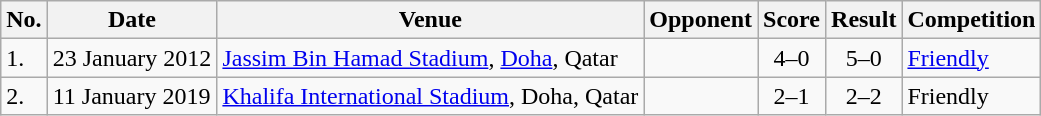<table class="wikitable">
<tr>
<th>No.</th>
<th>Date</th>
<th>Venue</th>
<th>Opponent</th>
<th>Score</th>
<th>Result</th>
<th>Competition</th>
</tr>
<tr>
<td>1.</td>
<td>23 January 2012</td>
<td><a href='#'>Jassim Bin Hamad Stadium</a>, <a href='#'>Doha</a>, Qatar</td>
<td></td>
<td align=center>4–0</td>
<td align="center">5–0</td>
<td><a href='#'>Friendly</a></td>
</tr>
<tr>
<td>2.</td>
<td>11 January 2019</td>
<td><a href='#'>Khalifa International Stadium</a>, Doha, Qatar</td>
<td></td>
<td align=center>2–1</td>
<td align="center">2–2</td>
<td>Friendly</td>
</tr>
</table>
